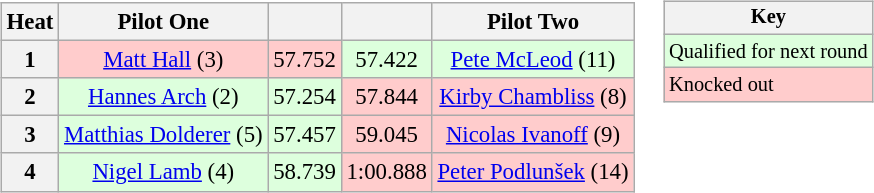<table>
<tr>
<td><br><table class="wikitable" style="font-size:95%; text-align:center">
<tr>
<th>Heat</th>
<th>Pilot One</th>
<th></th>
<th></th>
<th>Pilot Two</th>
</tr>
<tr>
<th>1</th>
<td style="background:#ffcccc;"> <a href='#'>Matt Hall</a> (3)</td>
<td style="background:#ffcccc;">57.752</td>
<td style="background:#ddffdd;">57.422</td>
<td style="background:#ddffdd;"> <a href='#'>Pete McLeod</a> (11)</td>
</tr>
<tr>
<th>2</th>
<td style="background:#ddffdd;"> <a href='#'>Hannes Arch</a> (2)</td>
<td style="background:#ddffdd;">57.254</td>
<td style="background:#ffcccc;">57.844</td>
<td style="background:#ffcccc;"> <a href='#'>Kirby Chambliss</a> (8)</td>
</tr>
<tr>
<th>3</th>
<td style="background:#ddffdd;"> <a href='#'>Matthias Dolderer</a> (5)</td>
<td style="background:#ddffdd;">57.457</td>
<td style="background:#ffcccc;">59.045</td>
<td style="background:#ffcccc;"> <a href='#'>Nicolas Ivanoff</a> (9)</td>
</tr>
<tr>
<th>4</th>
<td style="background:#ddffdd;"> <a href='#'>Nigel Lamb</a> (4)</td>
<td style="background:#ddffdd;">58.739</td>
<td style="background:#ffcccc;">1:00.888</td>
<td style="background:#ffcccc;"> <a href='#'>Peter Podlunšek</a> (14)</td>
</tr>
</table>
</td>
<td valign="top"><br><table class="wikitable" style="font-size: 85%;">
<tr>
<th colspan=2>Key</th>
</tr>
<tr style="background:#ddffdd;">
<td>Qualified for next round</td>
</tr>
<tr style="background:#ffcccc;">
<td>Knocked out</td>
</tr>
</table>
</td>
</tr>
</table>
